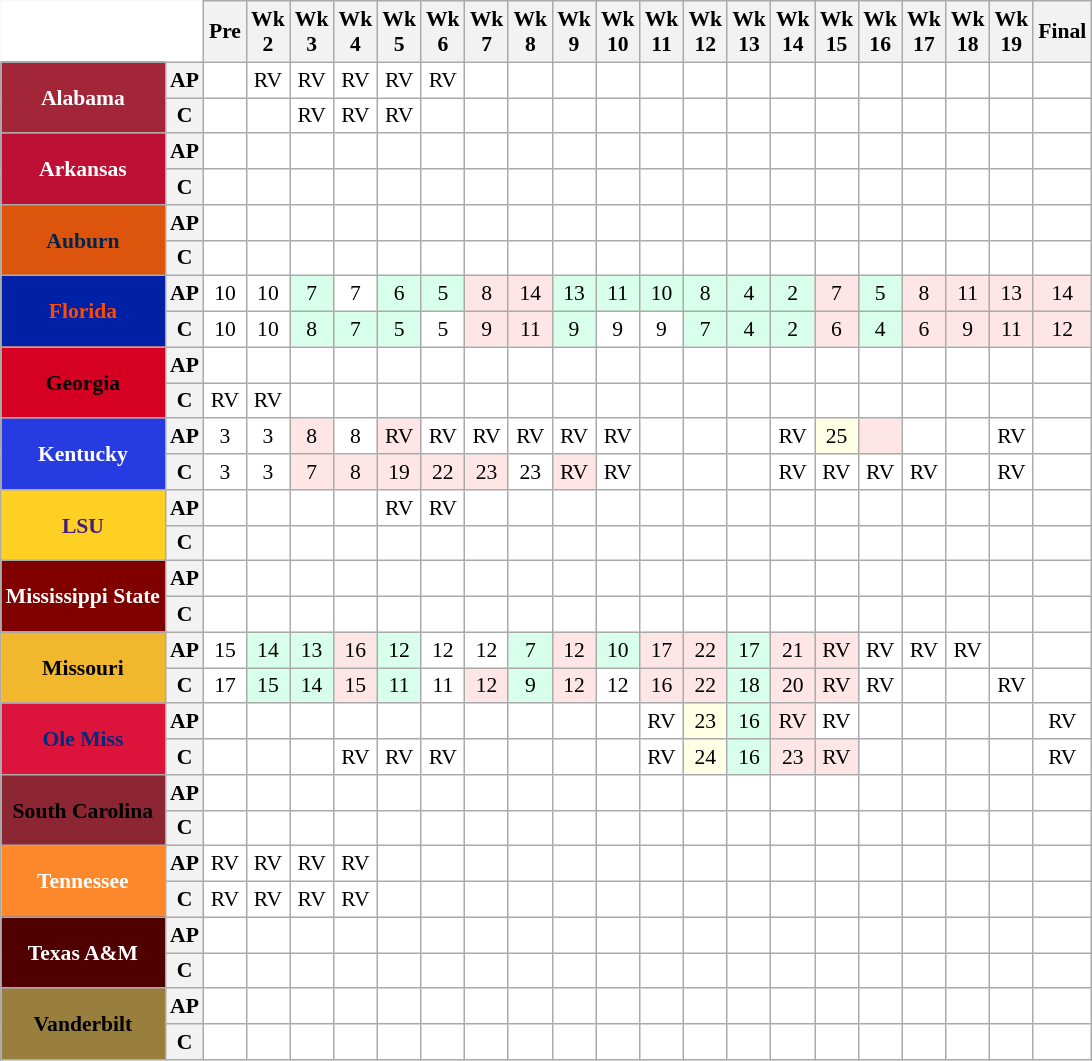<table class="wikitable" style="white-space:nowrap;font-size:90%;">
<tr>
<th colspan=2 style="background:white; border-top-style:hidden; border-left-style:hidden;"> </th>
<th>Pre</th>
<th>Wk<br>2</th>
<th>Wk<br>3</th>
<th>Wk<br>4</th>
<th>Wk<br>5</th>
<th>Wk<br>6</th>
<th>Wk<br>7</th>
<th>Wk<br>8</th>
<th>Wk<br>9</th>
<th>Wk<br>10</th>
<th>Wk<br>11</th>
<th>Wk<br>12</th>
<th>Wk<br>13</th>
<th>Wk<br>14</th>
<th>Wk<br>15</th>
<th>Wk<br>16</th>
<th>Wk<br>17</th>
<th>Wk<br>18</th>
<th>Wk<br>19</th>
<th>Final</th>
</tr>
<tr style="text-align:center;">
<th rowspan=2 style="background:#A32638; color:#FFFFFF;">Alabama</th>
<th>AP</th>
<td style="background:#FFF;"></td>
<td style="background:#FFF;">RV</td>
<td style="background:#FFF;">RV</td>
<td style="background:#FFF;">RV</td>
<td style="background:#FFF;">RV</td>
<td style="background:#FFF;">RV</td>
<td style="background:#FFF;"></td>
<td style="background:#FFF;"></td>
<td style="background:#FFF;"></td>
<td style="background:#FFF;"></td>
<td style="background:#FFF;"></td>
<td style="background:#FFF;"></td>
<td style="background:#FFF;"></td>
<td style="background:#FFF;"></td>
<td style="background:#FFF;"></td>
<td style="background:#FFF;"></td>
<td style="background:#FFF;"></td>
<td style="background:#FFF;"></td>
<td style="background:#FFF;"></td>
<td style="background:#FFF;"></td>
</tr>
<tr style="text-align:center;">
<th>C</th>
<td style="background:#FFF;"></td>
<td style="background:#FFF;"></td>
<td style="background:#FFF;">RV</td>
<td style="background:#FFF;">RV</td>
<td style="background:#FFF;">RV</td>
<td style="background:#FFF;"></td>
<td style="background:#FFF;"></td>
<td style="background:#FFF;"></td>
<td style="background:#FFF;"></td>
<td style="background:#FFF;"></td>
<td style="background:#FFF;"></td>
<td style="background:#FFF;"></td>
<td style="background:#FFF;"></td>
<td style="background:#FFF;"></td>
<td style="background:#FFF;"></td>
<td style="background:#FFF;"></td>
<td style="background:#FFF;"></td>
<td style="background:#FFF;"></td>
<td style="background:#FFF;"></td>
<td style="background:#FFF;"></td>
</tr>
<tr style="text-align:center;">
<th rowspan=2 style="background:#BE0F34; color:#FFFFFF;">Arkansas</th>
<th>AP</th>
<td style="background:#FFF;"></td>
<td style="background:#FFF;"></td>
<td style="background:#FFF;"></td>
<td style="background:#FFF;"></td>
<td style="background:#FFF;"></td>
<td style="background:#FFF;"></td>
<td style="background:#FFF;"></td>
<td style="background:#FFF;"></td>
<td style="background:#FFF;"></td>
<td style="background:#FFF;"></td>
<td style="background:#FFF;"></td>
<td style="background:#FFF;"></td>
<td style="background:#FFF;"></td>
<td style="background:#FFF;"></td>
<td style="background:#FFF;"></td>
<td style="background:#FFF;"></td>
<td style="background:#FFF;"></td>
<td style="background:#FFF;"></td>
<td style="background:#FFF;"></td>
<td style="background:#FFF;"></td>
</tr>
<tr style="text-align:center;">
<th>C</th>
<td style="background:#FFF;"></td>
<td style="background:#FFF;"></td>
<td style="background:#FFF;"></td>
<td style="background:#FFF;"></td>
<td style="background:#FFF;"></td>
<td style="background:#FFF;"></td>
<td style="background:#FFF;"></td>
<td style="background:#FFF;"></td>
<td style="background:#FFF;"></td>
<td style="background:#FFF;"></td>
<td style="background:#FFF;"></td>
<td style="background:#FFF;"></td>
<td style="background:#FFF;"></td>
<td style="background:#FFF;"></td>
<td style="background:#FFF;"></td>
<td style="background:#FFF;"></td>
<td style="background:#FFF;"></td>
<td style="background:#FFF;"></td>
<td style="background:#FFF;"></td>
<td style="background:#FFF;"></td>
</tr>
<tr style="text-align:center;">
<th rowspan=2 style="background:#DD550C; color:#03244D;">Auburn</th>
<th>AP</th>
<td style="background:#FFF;"></td>
<td style="background:#FFF;"></td>
<td style="background:#FFF;"></td>
<td style="background:#FFF;"></td>
<td style="background:#FFF;"></td>
<td style="background:#FFF;"></td>
<td style="background:#FFF;"></td>
<td style="background:#FFF;"></td>
<td style="background:#FFF;"></td>
<td style="background:#FFF;"></td>
<td style="background:#FFF;"></td>
<td style="background:#FFF;"></td>
<td style="background:#FFF;"></td>
<td style="background:#FFF;"></td>
<td style="background:#FFF;"></td>
<td style="background:#FFF;"></td>
<td style="background:#FFF;"></td>
<td style="background:#FFF;"></td>
<td style="background:#FFF;"></td>
<td style="background:#FFF;"></td>
</tr>
<tr style="text-align:center;">
<th>C</th>
<td style="background:#FFF;"></td>
<td style="background:#FFF;"></td>
<td style="background:#FFF;"></td>
<td style="background:#FFF;"></td>
<td style="background:#FFF;"></td>
<td style="background:#FFF;"></td>
<td style="background:#FFF;"></td>
<td style="background:#FFF;"></td>
<td style="background:#FFF;"></td>
<td style="background:#FFF;"></td>
<td style="background:#FFF;"></td>
<td style="background:#FFF;"></td>
<td style="background:#FFF;"></td>
<td style="background:#FFF;"></td>
<td style="background:#FFF;"></td>
<td style="background:#FFF;"></td>
<td style="background:#FFF;"></td>
<td style="background:#FFF;"></td>
<td style="background:#FFF;"></td>
<td style="background:#FFF;"></td>
</tr>
<tr style="text-align:center;">
<th rowspan=2 style="background:#0021A5; color:#FF4A00;">Florida</th>
<th>AP</th>
<td style="background:#FFF;">10</td>
<td style="background:#FFF;">10</td>
<td style="background:#D8FFEB;">7</td>
<td style="background:#FFF;">7</td>
<td style="background:#D8FFEB;">6</td>
<td style="background:#D8FFEB;">5</td>
<td style="background:#FFE6E6;">8</td>
<td style="background:#FFE6E6;">14</td>
<td style="background:#D8FFEB;">13</td>
<td style="background:#D8FFEB;">11</td>
<td style="background:#D8FFEB;">10</td>
<td style="background:#D8FFEB;">8</td>
<td style="background:#D8FFEB;">4</td>
<td style="background:#D8FFEB;">2</td>
<td style="background:#FFE6E6;">7</td>
<td style="background:#D8FFEB;">5</td>
<td style="background:#FFE6E6;">8</td>
<td style="background:#FFE6E6;">11</td>
<td style="background:#FFE6E6;">13</td>
<td style="background:#FFE6E6;">14</td>
</tr>
<tr style="text-align:center;">
<th>C</th>
<td style="background:#FFF;">10</td>
<td style="background:#FFF;">10</td>
<td style="background:#D8FFEB;">8</td>
<td style="background:#D8FFEB;">7</td>
<td style="background:#D8FFEB;">5</td>
<td style="background:#FFF;">5</td>
<td style="background:#FFE6E6;">9</td>
<td style="background:#FFE6E6;">11</td>
<td style="background:#D8FFEB;">9</td>
<td style="background:#FFF;">9</td>
<td style="background:#FFF;">9</td>
<td style="background:#D8FFEB;">7</td>
<td style="background:#D8FFEB;">4</td>
<td style="background:#D8FFEB;">2</td>
<td style="background:#FFE6E6;">6</td>
<td style="background:#D8FFEB;">4</td>
<td style="background:#FFE6E6;">6</td>
<td style="background:#FFE6E6;">9</td>
<td style="background:#FFE6E6;">11</td>
<td style="background:#FFE6E6;">12</td>
</tr>
<tr style="text-align:center;">
<th rowspan=2 style="background:#D60022; color:#000000;">Georgia</th>
<th>AP</th>
<td style="background:#FFF;"></td>
<td style="background:#FFF;"></td>
<td style="background:#FFF;"></td>
<td style="background:#FFF;"></td>
<td style="background:#FFF;"></td>
<td style="background:#FFF;"></td>
<td style="background:#FFF;"></td>
<td style="background:#FFF;"></td>
<td style="background:#FFF;"></td>
<td style="background:#FFF;"></td>
<td style="background:#FFF;"></td>
<td style="background:#FFF;"></td>
<td style="background:#FFF;"></td>
<td style="background:#FFF;"></td>
<td style="background:#FFF;"></td>
<td style="background:#FFF;"></td>
<td style="background:#FFF;"></td>
<td style="background:#FFF;"></td>
<td style="background:#FFF;"></td>
<td style="background:#FFF;"></td>
</tr>
<tr style="text-align:center;">
<th>C</th>
<td style="background:#FFF;">RV</td>
<td style="background:#FFF;">RV</td>
<td style="background:#FFF;"></td>
<td style="background:#FFF;"></td>
<td style="background:#FFF;"></td>
<td style="background:#FFF;"></td>
<td style="background:#FFF;"></td>
<td style="background:#FFF;"></td>
<td style="background:#FFF;"></td>
<td style="background:#FFF;"></td>
<td style="background:#FFF;"></td>
<td style="background:#FFF;"></td>
<td style="background:#FFF;"></td>
<td style="background:#FFF;"></td>
<td style="background:#FFF;"></td>
<td style="background:#FFF;"></td>
<td style="background:#FFF;"></td>
<td style="background:#FFF;"></td>
<td style="background:#FFF;"></td>
<td style="background:#FFF;"></td>
</tr>
<tr style="text-align:center;">
<th rowspan=2 style="background:#273BE2; color:#FFFFFF;">Kentucky</th>
<th>AP</th>
<td style="background:#FFF;">3</td>
<td style="background:#FFF;">3</td>
<td style="background:#FFE6E6;">8</td>
<td style="background:#FFF;">8</td>
<td style="background:#FFE6E6;">RV</td>
<td style="background:#FFF;">RV</td>
<td style="background:#FFF;">RV</td>
<td style="background:#FFF;">RV</td>
<td style="background:#FFF;">RV</td>
<td style="background:#FFF;">RV</td>
<td style="background:#FFF;"></td>
<td style="background:#FFF;"></td>
<td style="background:#FFF;"></td>
<td style="background:#FFF;">RV</td>
<td style="background:#FFFFE6;">25</td>
<td style="background:#FFE6E6;"></td>
<td style="background:#FFF;"></td>
<td style="background:#FFF;"></td>
<td style="background:#FFF;">RV</td>
<td style="background:#FFF;"></td>
</tr>
<tr style="text-align:center;">
<th>C</th>
<td style="background:#FFF;">3</td>
<td style="background:#FFF;">3</td>
<td style="background:#FFE6E6;">7</td>
<td style="background:#FFE6E6;">8</td>
<td style="background:#FFE6E6;">19</td>
<td style="background:#FFE6E6;">22</td>
<td style="background:#FFE6E6;">23</td>
<td style="background:#FFF;">23</td>
<td style="background:#FFE6E6;">RV</td>
<td style="background:#FFF;">RV</td>
<td style="background:#FFF;"></td>
<td style="background:#FFF;"></td>
<td style="background:#FFF;"></td>
<td style="background:#FFF;">RV</td>
<td style="background:#FFF;">RV</td>
<td style="background:#FFF;">RV</td>
<td style="background:#FFF;">RV</td>
<td style="background:#FFF;"></td>
<td style="background:#FFF;">RV</td>
<td style="background:#FFF;"></td>
</tr>
<tr style="text-align:center;">
<th rowspan=2 style="background:#FDD023; color:#461D7C;">LSU</th>
<th>AP</th>
<td style="background:#FFF;"></td>
<td style="background:#FFF;"></td>
<td style="background:#FFF;"></td>
<td style="background:#FFF;"></td>
<td style="background:#FFF;">RV</td>
<td style="background:#FFF;">RV</td>
<td style="background:#FFF;"></td>
<td style="background:#FFF;"></td>
<td style="background:#FFF;"></td>
<td style="background:#FFF;"></td>
<td style="background:#FFF;"></td>
<td style="background:#FFF;"></td>
<td style="background:#FFF;"></td>
<td style="background:#FFF;"></td>
<td style="background:#FFF;"></td>
<td style="background:#FFF;"></td>
<td style="background:#FFF;"></td>
<td style="background:#FFF;"></td>
<td style="background:#FFF;"></td>
<td style="background:#FFF;"></td>
</tr>
<tr style="text-align:center;">
<th>C</th>
<td style="background:#FFF;"></td>
<td style="background:#FFF;"></td>
<td style="background:#FFF;"></td>
<td style="background:#FFF;"></td>
<td style="background:#FFF;"></td>
<td style="background:#FFF;"></td>
<td style="background:#FFF;"></td>
<td style="background:#FFF;"></td>
<td style="background:#FFF;"></td>
<td style="background:#FFF;"></td>
<td style="background:#FFF;"></td>
<td style="background:#FFF;"></td>
<td style="background:#FFF;"></td>
<td style="background:#FFF;"></td>
<td style="background:#FFF;"></td>
<td style="background:#FFF;"></td>
<td style="background:#FFF;"></td>
<td style="background:#FFF;"></td>
<td style="background:#FFF;"></td>
<td style="background:#FFF;"></td>
</tr>
<tr style="text-align:center;">
<th rowspan=2 style="background:#800000; color:#FFFFFF;">Mississippi State</th>
<th>AP</th>
<td style="background:#FFF;"></td>
<td style="background:#FFF;"></td>
<td style="background:#FFF;"></td>
<td style="background:#FFF;"></td>
<td style="background:#FFF;"></td>
<td style="background:#FFF;"></td>
<td style="background:#FFF;"></td>
<td style="background:#FFF;"></td>
<td style="background:#FFF;"></td>
<td style="background:#FFF;"></td>
<td style="background:#FFF;"></td>
<td style="background:#FFF;"></td>
<td style="background:#FFF;"></td>
<td style="background:#FFF;"></td>
<td style="background:#FFF;"></td>
<td style="background:#FFF;"></td>
<td style="background:#FFF;"></td>
<td style="background:#FFF;"></td>
<td style="background:#FFF;"></td>
<td style="background:#FFF;"></td>
</tr>
<tr style="text-align:center;">
<th>C</th>
<td style="background:#FFF;"></td>
<td style="background:#FFF;"></td>
<td style="background:#FFF;"></td>
<td style="background:#FFF;"></td>
<td style="background:#FFF;"></td>
<td style="background:#FFF;"></td>
<td style="background:#FFF;"></td>
<td style="background:#FFF;"></td>
<td style="background:#FFF;"></td>
<td style="background:#FFF;"></td>
<td style="background:#FFF;"></td>
<td style="background:#FFF;"></td>
<td style="background:#FFF;"></td>
<td style="background:#FFF;"></td>
<td style="background:#FFF;"></td>
<td style="background:#FFF;"></td>
<td style="background:#FFF;"></td>
<td style="background:#FFF;"></td>
<td style="background:#FFF;"></td>
<td style="background:#FFF;"></td>
</tr>
<tr style="text-align:center;">
<th rowspan=2 style="background:#F1B82D; color:#000000;">Missouri</th>
<th>AP</th>
<td style="background:#FFF;">15</td>
<td style="background:#D8FFEB;">14</td>
<td style="background:#D8FFEB;">13</td>
<td style="background:#FFE6E6;">16</td>
<td style="background:#D8FFEB;">12</td>
<td style="background:#FFF;">12</td>
<td style="background:#FFF;">12</td>
<td style="background:#D8FFEB;">7</td>
<td style="background:#FFE6E6;">12</td>
<td style="background:#D8FFEB;">10</td>
<td style="background:#FFE6E6;">17</td>
<td style="background:#FFE6E6;">22</td>
<td style="background:#D8FFEB;">17</td>
<td style="background:#FFE6E6;">21</td>
<td style="background:#FFE6E6;">RV</td>
<td style="background:#FFF;">RV</td>
<td style="background:#FFF;">RV</td>
<td style="background:#FFF;">RV</td>
<td style="background:#FFF;"></td>
<td style="background:#FFF;"></td>
</tr>
<tr style="text-align:center;">
<th>C</th>
<td style="background:#FFF;">17</td>
<td style="background:#D8FFEB;">15</td>
<td style="background:#D8FFEB;">14</td>
<td style="background:#FFE6E6;">15</td>
<td style="background:#D8FFEB;">11</td>
<td style="background:#FFF;">11</td>
<td style="background:#FFE6E6;">12</td>
<td style="background:#D8FFEB;">9</td>
<td style="background:#FFE6E6;">12</td>
<td style="background:#FFF;">12</td>
<td style="background:#FFE6E6;">16</td>
<td style="background:#FFE6E6;">22</td>
<td style="background:#D8FFEB;">18</td>
<td style="background:#FFE6E6;">20</td>
<td style="background:#FFE6E6;">RV</td>
<td style="background:#FFF;">RV</td>
<td style="background:#FFF;"></td>
<td style="background:#FFF;"></td>
<td style="background:#FFF;">RV</td>
<td style="background:#FFF;"></td>
</tr>
<tr style="text-align:center;">
<th rowspan=2 style="background:#DC143C; color:#002B7F;">Ole Miss</th>
<th>AP</th>
<td style="background:#FFF;"></td>
<td style="background:#FFF;"></td>
<td style="background:#FFF;"></td>
<td style="background:#FFF;"></td>
<td style="background:#FFF;"></td>
<td style="background:#FFF;"></td>
<td style="background:#FFF;"></td>
<td style="background:#FFF;"></td>
<td style="background:#FFF;"></td>
<td style="background:#FFF;"></td>
<td style="background:#FFF;">RV</td>
<td style="background:#FFFFE6;">23</td>
<td style="background:#D8FFEB;">16</td>
<td style="background:#FFE6E6;">RV</td>
<td style="background:#FFF;">RV</td>
<td style="background:#FFF;"></td>
<td style="background:#FFF;"></td>
<td style="background:#FFF;"></td>
<td style="background:#FFF;"></td>
<td style="background:#FFF;">RV</td>
</tr>
<tr style="text-align:center;">
<th>C</th>
<td style="background:#FFF;"></td>
<td style="background:#FFF;"></td>
<td style="background:#FFF;"></td>
<td style="background:#FFF;">RV</td>
<td style="background:#FFF;">RV</td>
<td style="background:#FFF;">RV</td>
<td style="background:#FFF;"></td>
<td style="background:#FFF;"></td>
<td style="background:#FFF;"></td>
<td style="background:#FFF;"></td>
<td style="background:#FFF;">RV</td>
<td style="background:#FFFFE6;">24</td>
<td style="background:#D8FFEB;">16</td>
<td style="background:#FFE6E6;">23</td>
<td style="background:#FFE6E6;">RV</td>
<td style="background:#FFF;"></td>
<td style="background:#FFF;"></td>
<td style="background:#FFF;"></td>
<td style="background:#FFF;"></td>
<td style="background:#FFF;">RV</td>
</tr>
<tr style="text-align:center;">
<th rowspan=2 style="background:#8C2633; color:#000000;">South Carolina</th>
<th>AP</th>
<td style="background:#FFF;"></td>
<td style="background:#FFF;"></td>
<td style="background:#FFF;"></td>
<td style="background:#FFF;"></td>
<td style="background:#FFF;"></td>
<td style="background:#FFF;"></td>
<td style="background:#FFF;"></td>
<td style="background:#FFF;"></td>
<td style="background:#FFF;"></td>
<td style="background:#FFF;"></td>
<td style="background:#FFF;"></td>
<td style="background:#FFF;"></td>
<td style="background:#FFF;"></td>
<td style="background:#FFF;"></td>
<td style="background:#FFF;"></td>
<td style="background:#FFF;"></td>
<td style="background:#FFF;"></td>
<td style="background:#FFF;"></td>
<td style="background:#FFF;"></td>
<td style="background:#FFF;"></td>
</tr>
<tr style="text-align:center;">
<th>C</th>
<td style="background:#FFF;"></td>
<td style="background:#FFF;"></td>
<td style="background:#FFF;"></td>
<td style="background:#FFF;"></td>
<td style="background:#FFF;"></td>
<td style="background:#FFF;"></td>
<td style="background:#FFF;"></td>
<td style="background:#FFF;"></td>
<td style="background:#FFF;"></td>
<td style="background:#FFF;"></td>
<td style="background:#FFF;"></td>
<td style="background:#FFF;"></td>
<td style="background:#FFF;"></td>
<td style="background:#FFF;"></td>
<td style="background:#FFF;"></td>
<td style="background:#FFF;"></td>
<td style="background:#FFF;"></td>
<td style="background:#FFF;"></td>
<td style="background:#FFF;"></td>
<td style="background:#FFF;"></td>
</tr>
<tr style="text-align:center;">
<th rowspan=2 style="background:#FC882B; color:#FFFFFF;">Tennessee</th>
<th>AP</th>
<td style="background:#FFF;">RV</td>
<td style="background:#FFF;">RV</td>
<td style="background:#FFF;">RV</td>
<td style="background:#FFF;">RV</td>
<td style="background:#FFF;"></td>
<td style="background:#FFF;"></td>
<td style="background:#FFF;"></td>
<td style="background:#FFF;"></td>
<td style="background:#FFF;"></td>
<td style="background:#FFF;"></td>
<td style="background:#FFF;"></td>
<td style="background:#FFF;"></td>
<td style="background:#FFF;"></td>
<td style="background:#FFF;"></td>
<td style="background:#FFF;"></td>
<td style="background:#FFF;"></td>
<td style="background:#FFF;"></td>
<td style="background:#FFF;"></td>
<td style="background:#FFF;"></td>
<td style="background:#FFF;"></td>
</tr>
<tr style="text-align:center;">
<th>C</th>
<td style="background:#FFF;">RV</td>
<td style="background:#FFF;">RV</td>
<td style="background:#FFF;">RV</td>
<td style="background:#FFF;">RV</td>
<td style="background:#FFF;"></td>
<td style="background:#FFF;"></td>
<td style="background:#FFF;"></td>
<td style="background:#FFF;"></td>
<td style="background:#FFF;"></td>
<td style="background:#FFF;"></td>
<td style="background:#FFF;"></td>
<td style="background:#FFF;"></td>
<td style="background:#FFF;"></td>
<td style="background:#FFF;"></td>
<td style="background:#FFF;"></td>
<td style="background:#FFF;"></td>
<td style="background:#FFF;"></td>
<td style="background:#FFF;"></td>
<td style="background:#FFF;"></td>
<td style="background:#FFF;"></td>
</tr>
<tr style="text-align:center;">
<th rowspan=2 style="background:#500000; color:#FFFFFF;">Texas A&M</th>
<th>AP</th>
<td style="background:#FFF;"></td>
<td style="background:#FFF;"></td>
<td style="background:#FFF;"></td>
<td style="background:#FFF;"></td>
<td style="background:#FFF;"></td>
<td style="background:#FFF;"></td>
<td style="background:#FFF;"></td>
<td style="background:#FFF;"></td>
<td style="background:#FFF;"></td>
<td style="background:#FFF;"></td>
<td style="background:#FFF;"></td>
<td style="background:#FFF;"></td>
<td style="background:#FFF;"></td>
<td style="background:#FFF;"></td>
<td style="background:#FFF;"></td>
<td style="background:#FFF;"></td>
<td style="background:#FFF;"></td>
<td style="background:#FFF;"></td>
<td style="background:#FFF;"></td>
<td style="background:#FFF;"></td>
</tr>
<tr style="text-align:center;">
<th>C</th>
<td style="background:#FFF;"></td>
<td style="background:#FFF;"></td>
<td style="background:#FFF;"></td>
<td style="background:#FFF;"></td>
<td style="background:#FFF;"></td>
<td style="background:#FFF;"></td>
<td style="background:#FFF;"></td>
<td style="background:#FFF;"></td>
<td style="background:#FFF;"></td>
<td style="background:#FFF;"></td>
<td style="background:#FFF;"></td>
<td style="background:#FFF;"></td>
<td style="background:#FFF;"></td>
<td style="background:#FFF;"></td>
<td style="background:#FFF;"></td>
<td style="background:#FFF;"></td>
<td style="background:#FFF;"></td>
<td style="background:#FFF;"></td>
<td style="background:#FFF;"></td>
<td style="background:#FFF;"></td>
</tr>
<tr style="text-align:center;">
<th rowspan=2 style="background:#997F3D; color:#000000;">Vanderbilt</th>
<th>AP</th>
<td style="background:#FFF;"></td>
<td style="background:#FFF;"></td>
<td style="background:#FFF;"></td>
<td style="background:#FFF;"></td>
<td style="background:#FFF;"></td>
<td style="background:#FFF;"></td>
<td style="background:#FFF;"></td>
<td style="background:#FFF;"></td>
<td style="background:#FFF;"></td>
<td style="background:#FFF;"></td>
<td style="background:#FFF;"></td>
<td style="background:#FFF;"></td>
<td style="background:#FFF;"></td>
<td style="background:#FFF;"></td>
<td style="background:#FFF;"></td>
<td style="background:#FFF;"></td>
<td style="background:#FFF;"></td>
<td style="background:#FFF;"></td>
<td style="background:#FFF;"></td>
<td style="background:#FFF;"></td>
</tr>
<tr style="text-align:center;">
<th>C</th>
<td style="background:#FFF;"></td>
<td style="background:#FFF;"></td>
<td style="background:#FFF;"></td>
<td style="background:#FFF;"></td>
<td style="background:#FFF;"></td>
<td style="background:#FFF;"></td>
<td style="background:#FFF;"></td>
<td style="background:#FFF;"></td>
<td style="background:#FFF;"></td>
<td style="background:#FFF;"></td>
<td style="background:#FFF;"></td>
<td style="background:#FFF;"></td>
<td style="background:#FFF;"></td>
<td style="background:#FFF;"></td>
<td style="background:#FFF;"></td>
<td style="background:#FFF;"></td>
<td style="background:#FFF;"></td>
<td style="background:#FFF;"></td>
<td style="background:#FFF;"></td>
<td style="background:#FFF;"></td>
</tr>
</table>
